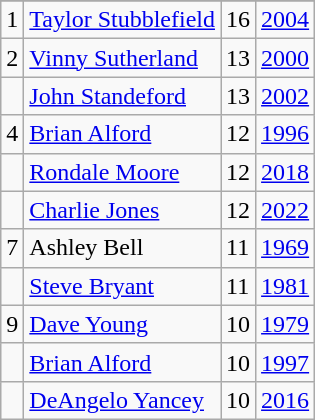<table class="wikitable">
<tr>
</tr>
<tr>
<td>1</td>
<td><a href='#'>Taylor Stubblefield</a></td>
<td>16</td>
<td><a href='#'>2004</a></td>
</tr>
<tr>
<td>2</td>
<td><a href='#'>Vinny Sutherland</a></td>
<td>13</td>
<td><a href='#'>2000</a></td>
</tr>
<tr>
<td></td>
<td><a href='#'>John Standeford</a></td>
<td>13</td>
<td><a href='#'>2002</a></td>
</tr>
<tr>
<td>4</td>
<td><a href='#'>Brian Alford</a></td>
<td>12</td>
<td><a href='#'>1996</a></td>
</tr>
<tr>
<td></td>
<td><a href='#'>Rondale Moore</a></td>
<td>12</td>
<td><a href='#'>2018</a></td>
</tr>
<tr>
<td></td>
<td><a href='#'>Charlie Jones</a></td>
<td>12</td>
<td><a href='#'>2022</a></td>
</tr>
<tr>
<td>7</td>
<td>Ashley Bell</td>
<td>11</td>
<td><a href='#'>1969</a></td>
</tr>
<tr>
<td></td>
<td><a href='#'>Steve Bryant</a></td>
<td>11</td>
<td><a href='#'>1981</a></td>
</tr>
<tr>
<td>9</td>
<td><a href='#'>Dave Young</a></td>
<td>10</td>
<td><a href='#'>1979</a></td>
</tr>
<tr>
<td></td>
<td><a href='#'>Brian Alford</a></td>
<td>10</td>
<td><a href='#'>1997</a></td>
</tr>
<tr>
<td></td>
<td><a href='#'>DeAngelo Yancey</a></td>
<td>10</td>
<td><a href='#'>2016</a></td>
</tr>
</table>
